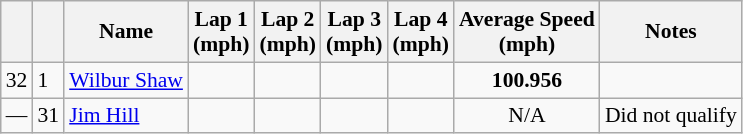<table class="wikitable" style="font-size: 90%;">
<tr align="center">
<th></th>
<th></th>
<th>Name</th>
<th>Lap 1<br>(mph)</th>
<th>Lap 2<br>(mph)</th>
<th>Lap 3<br>(mph)</th>
<th>Lap 4<br>(mph)</th>
<th>Average Speed<br>(mph)</th>
<th>Notes</th>
</tr>
<tr>
<td align=center>32</td>
<td>1</td>
<td> <a href='#'>Wilbur Shaw</a></td>
<td></td>
<td></td>
<td></td>
<td></td>
<td align=center><strong>100.956</strong></td>
<td></td>
</tr>
<tr>
<td align=center>—</td>
<td>31</td>
<td> <a href='#'>Jim Hill</a></td>
<td></td>
<td></td>
<td></td>
<td></td>
<td align=center>N/A</td>
<td>Did not qualify</td>
</tr>
</table>
